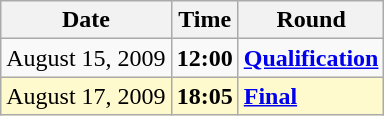<table class="wikitable">
<tr>
<th>Date</th>
<th>Time</th>
<th>Round</th>
</tr>
<tr>
<td>August 15, 2009</td>
<td><strong>12:00</strong></td>
<td><strong><a href='#'>Qualification</a></strong></td>
</tr>
<tr style=background:lemonchiffon>
<td>August 17, 2009</td>
<td><strong>18:05</strong></td>
<td><strong><a href='#'>Final</a></strong></td>
</tr>
</table>
